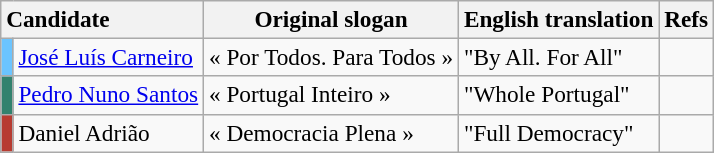<table class="wikitable" style="font-size:97%; text-align:left;">
<tr>
<th style="text-align:left;" colspan="2">Candidate</th>
<th>Original slogan</th>
<th>English translation</th>
<th>Refs</th>
</tr>
<tr>
<td style="color:inherit;background:#6BC4FF"></td>
<td><a href='#'>José Luís Carneiro</a></td>
<td>« Por Todos. Para Todos »</td>
<td>"By All. For All"</td>
<td></td>
</tr>
<tr>
<td width="1" style="color:inherit;background:#32826e"></td>
<td><a href='#'>Pedro Nuno Santos</a></td>
<td>« Portugal Inteiro »</td>
<td>"Whole Portugal"</td>
<td></td>
</tr>
<tr>
<td style="color:inherit;background:#b73b31"></td>
<td>Daniel Adrião</td>
<td>« Democracia Plena »</td>
<td>"Full Democracy"</td>
<td></td>
</tr>
</table>
